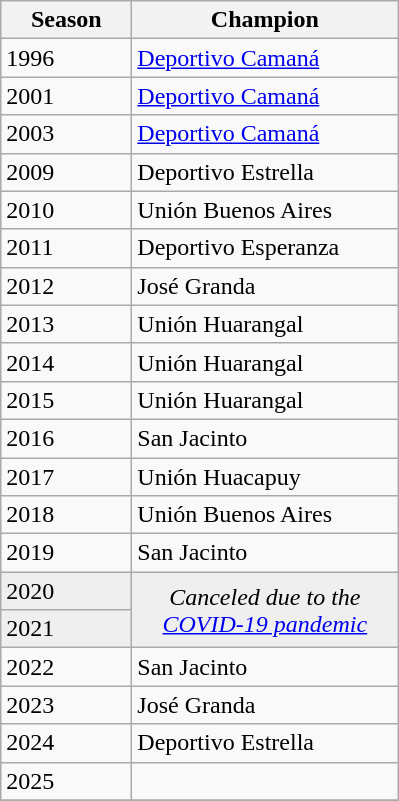<table class="wikitable sortable">
<tr>
<th width=80px>Season</th>
<th width=170px>Champion</th>
</tr>
<tr>
<td>1996</td>
<td><a href='#'>Deportivo Camaná</a></td>
</tr>
<tr>
<td>2001</td>
<td><a href='#'>Deportivo Camaná</a></td>
</tr>
<tr>
<td>2003</td>
<td><a href='#'>Deportivo Camaná</a></td>
</tr>
<tr>
<td>2009</td>
<td>Deportivo Estrella</td>
</tr>
<tr>
<td>2010</td>
<td>Unión Buenos Aires</td>
</tr>
<tr>
<td>2011</td>
<td>Deportivo Esperanza</td>
</tr>
<tr>
<td>2012</td>
<td>José Granda</td>
</tr>
<tr>
<td>2013</td>
<td>Unión Huarangal</td>
</tr>
<tr>
<td>2014</td>
<td>Unión Huarangal</td>
</tr>
<tr>
<td>2015</td>
<td>Unión Huarangal</td>
</tr>
<tr>
<td>2016</td>
<td>San Jacinto</td>
</tr>
<tr>
<td>2017</td>
<td>Unión Huacapuy</td>
</tr>
<tr>
<td>2018</td>
<td>Unión Buenos Aires</td>
</tr>
<tr>
<td>2019</td>
<td>San Jacinto</td>
</tr>
<tr bgcolor=#efefef>
<td>2020</td>
<td rowspan=2 colspan="1" align=center><em>Canceled due to the <a href='#'>COVID-19 pandemic</a></em></td>
</tr>
<tr bgcolor=#efefef>
<td>2021</td>
</tr>
<tr>
<td>2022</td>
<td>San Jacinto</td>
</tr>
<tr>
<td>2023</td>
<td>José Granda</td>
</tr>
<tr>
<td>2024</td>
<td>Deportivo Estrella</td>
</tr>
<tr>
<td>2025</td>
<td></td>
</tr>
<tr>
</tr>
</table>
